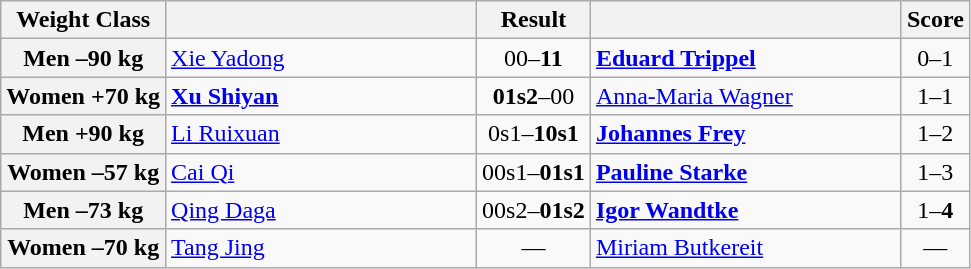<table class="wikitable">
<tr>
<th>Weight Class</th>
<th style="width: 200px;"></th>
<th>Result</th>
<th style="width: 200px;"></th>
<th>Score</th>
</tr>
<tr>
<th>Men –90 kg</th>
<td><a href='#'>Xie Yadong</a></td>
<td align=center>00–<strong>11</strong></td>
<td><strong><a href='#'>Eduard Trippel</a></strong></td>
<td align=center>0–1</td>
</tr>
<tr>
<th>Women +70 kg</th>
<td><strong><a href='#'>Xu Shiyan</a></strong></td>
<td align=center><strong>01s2</strong>–00</td>
<td><a href='#'>Anna-Maria Wagner</a></td>
<td align=center>1–1</td>
</tr>
<tr>
<th>Men +90 kg</th>
<td><a href='#'>Li Ruixuan</a></td>
<td align=center>0s1–<strong>10s1</strong></td>
<td><strong><a href='#'>Johannes Frey</a></strong></td>
<td align=center>1–2</td>
</tr>
<tr>
<th>Women –57 kg</th>
<td><a href='#'>Cai Qi</a></td>
<td align=center>00s1–<strong>01s1</strong></td>
<td><strong><a href='#'>Pauline Starke</a></strong></td>
<td align=center>1–3</td>
</tr>
<tr>
<th>Men –73 kg</th>
<td><a href='#'>Qing Daga</a></td>
<td align=center>00s2–<strong>01s2</strong></td>
<td><strong><a href='#'>Igor Wandtke</a></strong></td>
<td align=center>1–<strong>4</strong></td>
</tr>
<tr>
<th>Women –70 kg</th>
<td><a href='#'>Tang Jing</a></td>
<td align=center>—</td>
<td><a href='#'>Miriam Butkereit</a></td>
<td align=center>—</td>
</tr>
</table>
